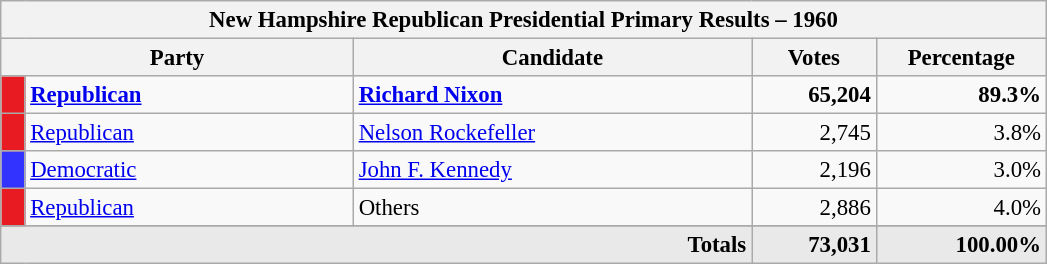<table class="wikitable" style="font-size: 95%;">
<tr>
<th colspan="7">New Hampshire Republican Presidential Primary Results – 1960</th>
</tr>
<tr>
<th colspan="2" style="width: 15em">Party</th>
<th style="width: 17em">Candidate</th>
<th style="width: 5em">Votes</th>
<th style="width: 7em">Percentage</th>
</tr>
<tr>
<th style="background-color:#E81B23; width: 3px"></th>
<td style="width: 130px"><strong><a href='#'>Republican</a></strong></td>
<td><strong><a href='#'>Richard Nixon</a></strong></td>
<td align="right"><strong>65,204</strong></td>
<td align="right"><strong>89.3%</strong></td>
</tr>
<tr>
<th style="background-color:#E81B23; width: 3px"></th>
<td style="width: 130px"><a href='#'>Republican</a></td>
<td><a href='#'>Nelson Rockefeller</a></td>
<td align="right">2,745</td>
<td align="right">3.8%</td>
</tr>
<tr>
<th style="background-color:#3333FF; width: 3px"></th>
<td style="width: 130px"><a href='#'>Democratic</a></td>
<td><a href='#'>John F. Kennedy</a></td>
<td align="right">2,196</td>
<td align="right">3.0%</td>
</tr>
<tr>
<th style="background-color:#E81B23; width: 3px"></th>
<td style="width: 130px"><a href='#'>Republican</a></td>
<td>Others</td>
<td align="right">2,886</td>
<td align="right">4.0%</td>
</tr>
<tr>
</tr>
<tr bgcolor="#E9E9E9">
<td colspan="3" align="right"><strong>Totals</strong></td>
<td align="right"><strong>73,031</strong></td>
<td align="right"><strong>100.00%</strong></td>
</tr>
</table>
